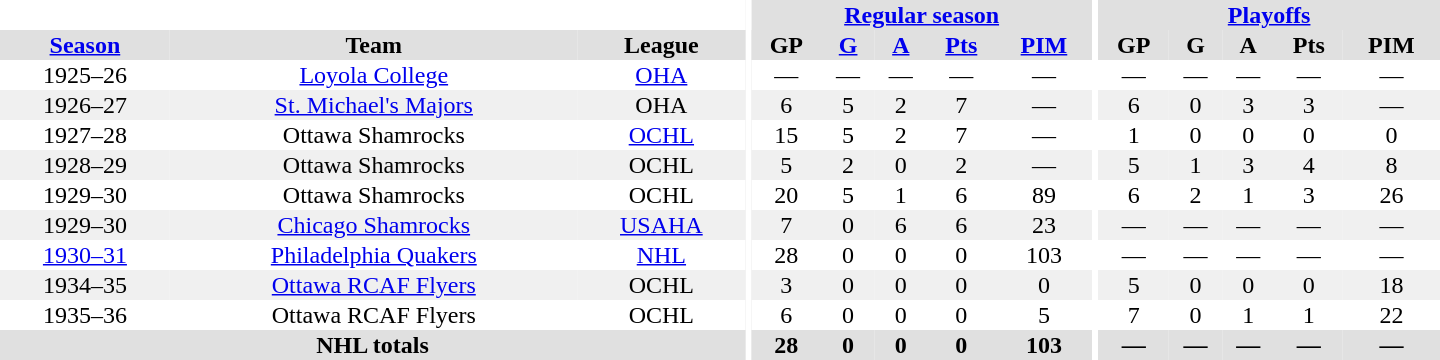<table border="0" cellpadding="1" cellspacing="0" style="text-align:center; width:60em">
<tr bgcolor="#e0e0e0">
<th colspan="3" bgcolor="#ffffff"></th>
<th rowspan="100" bgcolor="#ffffff"></th>
<th colspan="5"><a href='#'>Regular season</a></th>
<th rowspan="100" bgcolor="#ffffff"></th>
<th colspan="5"><a href='#'>Playoffs</a></th>
</tr>
<tr bgcolor="#e0e0e0">
<th><a href='#'>Season</a></th>
<th>Team</th>
<th>League</th>
<th>GP</th>
<th><a href='#'>G</a></th>
<th><a href='#'>A</a></th>
<th><a href='#'>Pts</a></th>
<th><a href='#'>PIM</a></th>
<th>GP</th>
<th>G</th>
<th>A</th>
<th>Pts</th>
<th>PIM</th>
</tr>
<tr>
<td>1925–26</td>
<td><a href='#'>Loyola College</a></td>
<td><a href='#'>OHA</a></td>
<td>—</td>
<td>—</td>
<td>—</td>
<td>—</td>
<td>—</td>
<td>—</td>
<td>—</td>
<td>—</td>
<td>—</td>
<td>—</td>
</tr>
<tr bgcolor="#f0f0f0">
<td>1926–27</td>
<td><a href='#'>St. Michael's Majors</a></td>
<td>OHA</td>
<td>6</td>
<td>5</td>
<td>2</td>
<td>7</td>
<td>—</td>
<td>6</td>
<td>0</td>
<td>3</td>
<td>3</td>
<td>—</td>
</tr>
<tr>
<td>1927–28</td>
<td>Ottawa Shamrocks</td>
<td><a href='#'>OCHL</a></td>
<td>15</td>
<td>5</td>
<td>2</td>
<td>7</td>
<td>—</td>
<td>1</td>
<td>0</td>
<td>0</td>
<td>0</td>
<td>0</td>
</tr>
<tr bgcolor="#f0f0f0">
<td>1928–29</td>
<td>Ottawa Shamrocks</td>
<td>OCHL</td>
<td>5</td>
<td>2</td>
<td>0</td>
<td>2</td>
<td>—</td>
<td>5</td>
<td>1</td>
<td>3</td>
<td>4</td>
<td>8</td>
</tr>
<tr>
<td>1929–30</td>
<td>Ottawa Shamrocks</td>
<td>OCHL</td>
<td>20</td>
<td>5</td>
<td>1</td>
<td>6</td>
<td>89</td>
<td>6</td>
<td>2</td>
<td>1</td>
<td>3</td>
<td>26</td>
</tr>
<tr bgcolor="#f0f0f0">
<td>1929–30</td>
<td><a href='#'>Chicago Shamrocks</a></td>
<td><a href='#'>USAHA</a></td>
<td>7</td>
<td>0</td>
<td>6</td>
<td>6</td>
<td>23</td>
<td>—</td>
<td>—</td>
<td>—</td>
<td>—</td>
<td>—</td>
</tr>
<tr>
<td><a href='#'>1930–31</a></td>
<td><a href='#'>Philadelphia Quakers</a></td>
<td><a href='#'>NHL</a></td>
<td>28</td>
<td>0</td>
<td>0</td>
<td>0</td>
<td>103</td>
<td>—</td>
<td>—</td>
<td>—</td>
<td>—</td>
<td>—</td>
</tr>
<tr bgcolor="#f0f0f0">
<td>1934–35</td>
<td><a href='#'>Ottawa RCAF Flyers</a></td>
<td>OCHL</td>
<td>3</td>
<td>0</td>
<td>0</td>
<td>0</td>
<td>0</td>
<td>5</td>
<td>0</td>
<td>0</td>
<td>0</td>
<td>18</td>
</tr>
<tr>
<td>1935–36</td>
<td>Ottawa RCAF Flyers</td>
<td>OCHL</td>
<td>6</td>
<td>0</td>
<td>0</td>
<td>0</td>
<td>5</td>
<td>7</td>
<td>0</td>
<td>1</td>
<td>1</td>
<td>22</td>
</tr>
<tr bgcolor="#e0e0e0">
<th colspan="3">NHL totals</th>
<th>28</th>
<th>0</th>
<th>0</th>
<th>0</th>
<th>103</th>
<th>—</th>
<th>—</th>
<th>—</th>
<th>—</th>
<th>—</th>
</tr>
</table>
